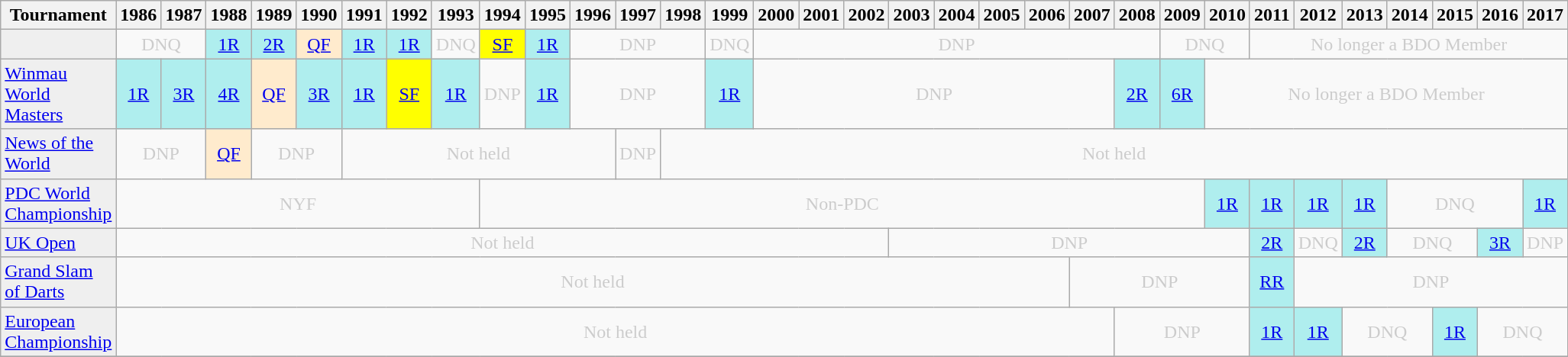<table class="wikitable" style="width:75%; margin:0">
<tr>
<th>Tournament</th>
<th>1986</th>
<th>1987</th>
<th>1988</th>
<th>1989</th>
<th>1990</th>
<th>1991</th>
<th>1992</th>
<th>1993</th>
<th>1994</th>
<th>1995</th>
<th>1996</th>
<th>1997</th>
<th>1998</th>
<th>1999</th>
<th>2000</th>
<th>2001</th>
<th>2002</th>
<th>2003</th>
<th>2004</th>
<th>2005</th>
<th>2006</th>
<th>2007</th>
<th>2008</th>
<th>2009</th>
<th>2010</th>
<th>2011</th>
<th>2012</th>
<th>2013</th>
<th>2014</th>
<th>2015</th>
<th>2016</th>
<th>2017</th>
</tr>
<tr>
<td style="background:#efefef;"></td>
<td colspan="2" style="text-align:center; color:#ccc;">DNQ</td>
<td style="text-align:center; background:#afeeee;"><a href='#'>1R</a></td>
<td style="text-align:center; background:#afeeee;"><a href='#'>2R</a></td>
<td style="text-align:center; background:#ffebcd;"><a href='#'>QF</a></td>
<td style="text-align:center; background:#afeeee;"><a href='#'>1R</a></td>
<td style="text-align:center; background:#afeeee;"><a href='#'>1R</a></td>
<td style="text-align:center; color:#ccc;">DNQ</td>
<td style="text-align:center; background:yellow;"><a href='#'>SF</a></td>
<td style="text-align:center; background:#afeeee;"><a href='#'>1R</a></td>
<td colspan="3" style="text-align:center; color:#ccc;">DNP</td>
<td style="text-align:center; color:#ccc;">DNQ</td>
<td colspan="9" style="text-align:center; color:#ccc;">DNP</td>
<td colspan="2" style="text-align:center; color:#ccc;">DNQ</td>
<td colspan="7" style="text-align:center; color:#ccc;">No longer a BDO Member</td>
</tr>
<tr>
<td style="background:#efefef;"><a href='#'>Winmau World Masters</a></td>
<td style="text-align:center; background:#afeeee;"><a href='#'>1R</a></td>
<td style="text-align:center; background:#afeeee;"><a href='#'>3R</a></td>
<td style="text-align:center; background:#afeeee;"><a href='#'>4R</a></td>
<td style="text-align:center; background:#ffebcd;"><a href='#'>QF</a></td>
<td style="text-align:center; background:#afeeee;"><a href='#'>3R</a></td>
<td style="text-align:center; background:#afeeee;"><a href='#'>1R</a></td>
<td style="text-align:center; background:yellow;"><a href='#'>SF</a></td>
<td style="text-align:center; background:#afeeee;"><a href='#'>1R</a></td>
<td style="text-align:center; color:#ccc;">DNP</td>
<td style="text-align:center; background:#afeeee;"><a href='#'>1R</a></td>
<td colspan="3" style="text-align:center; color:#ccc;">DNP</td>
<td style="text-align:center; background:#afeeee;"><a href='#'>1R</a></td>
<td colspan="8" style="text-align:center; color:#ccc;">DNP</td>
<td style="text-align:center; background:#afeeee;"><a href='#'>2R</a></td>
<td style="text-align:center; background:#afeeee;"><a href='#'>6R</a></td>
<td colspan="8" style="text-align:center; color:#ccc;">No longer a BDO Member</td>
</tr>
<tr>
<td style="background:#efefef;"><a href='#'>News of the World</a></td>
<td colspan="2" style="text-align:center; color:#ccc;">DNP</td>
<td style="text-align:center; background:#ffebcd;"><a href='#'>QF</a></td>
<td colspan="2" style="text-align:center; color:#ccc;">DNP</td>
<td colspan="6" style="text-align:center; color:#ccc;">Not held</td>
<td style="text-align:center; color:#ccc;">DNP</td>
<td colspan="20" style="text-align:center; color:#ccc;">Not held</td>
</tr>
<tr>
<td style="background:#efefef;"><a href='#'>PDC World Championship</a></td>
<td colspan="8" style="text-align:center; color:#ccc;">NYF</td>
<td colspan="16" style="text-align:center; color:#ccc;">Non-PDC</td>
<td style="text-align:center; background:#afeeee;"><a href='#'>1R</a></td>
<td style="text-align:center; background:#afeeee;"><a href='#'>1R</a></td>
<td style="text-align:center; background:#afeeee;"><a href='#'>1R</a></td>
<td style="text-align:center; background:#afeeee;"><a href='#'>1R</a></td>
<td colspan="3" style="text-align:center; color:#ccc;">DNQ</td>
<td style="text-align:center; background:#afeeee;"><a href='#'>1R</a></td>
</tr>
<tr>
<td style="background:#efefef;"><a href='#'>UK Open</a></td>
<td colspan="17" style="text-align:center; color:#ccc;">Not held</td>
<td colspan="8" style="text-align:center; color:#ccc;">DNP</td>
<td style="text-align:center; background:#afeeee;"><a href='#'>2R</a></td>
<td style="text-align:center; color:#ccc;">DNQ</td>
<td style="text-align:center; background:#afeeee;"><a href='#'>2R</a></td>
<td colspan="2" style="text-align:center; color:#ccc;">DNQ</td>
<td style="text-align:center; background:#afeeee;"><a href='#'>3R</a></td>
<td style="text-align:center; color:#ccc;">DNP</td>
</tr>
<tr>
<td style="background:#efefef;"><a href='#'>Grand Slam of Darts</a></td>
<td colspan="21" style="text-align:center; color:#ccc;">Not held</td>
<td colspan="4" style="text-align:center; color:#ccc;">DNP</td>
<td style="text-align:center; background:#afeeee;"><a href='#'>RR</a></td>
<td colspan="6" style="text-align:center; color:#ccc;">DNP</td>
</tr>
<tr>
<td style="background:#efefef;"><a href='#'>European Championship</a></td>
<td colspan="22" style="text-align:center; color:#ccc;">Not held</td>
<td colspan="3" style="text-align:center; color:#ccc;">DNP</td>
<td style="text-align:center; background:#afeeee;"><a href='#'>1R</a></td>
<td style="text-align:center; background:#afeeee;"><a href='#'>1R</a></td>
<td colspan="2" style="text-align:center; color:#ccc;">DNQ</td>
<td style="text-align:center; background:#afeeee;"><a href='#'>1R</a></td>
<td colspan="2" style="text-align:center; color:#ccc;">DNQ</td>
</tr>
<tr>
</tr>
</table>
